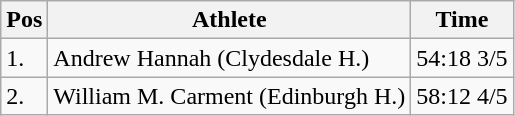<table class="wikitable">
<tr>
<th>Pos</th>
<th>Athlete</th>
<th>Time</th>
</tr>
<tr>
<td>1.</td>
<td>Andrew Hannah (Clydesdale H.)</td>
<td>54:18 3/5</td>
</tr>
<tr>
<td>2.</td>
<td>William M. Carment (Edinburgh H.)</td>
<td>58:12 4/5</td>
</tr>
</table>
